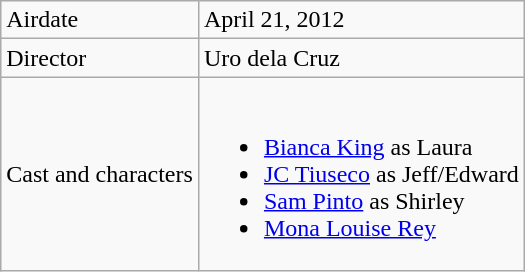<table class="wikitable">
<tr>
<td>Airdate</td>
<td>April 21, 2012</td>
</tr>
<tr>
<td>Director</td>
<td>Uro dela Cruz</td>
</tr>
<tr>
<td>Cast and characters</td>
<td><br><ul><li><a href='#'>Bianca King</a> as Laura</li><li><a href='#'>JC Tiuseco</a> as Jeff/Edward</li><li><a href='#'>Sam Pinto</a> as Shirley</li><li><a href='#'>Mona Louise Rey</a></li></ul></td>
</tr>
</table>
